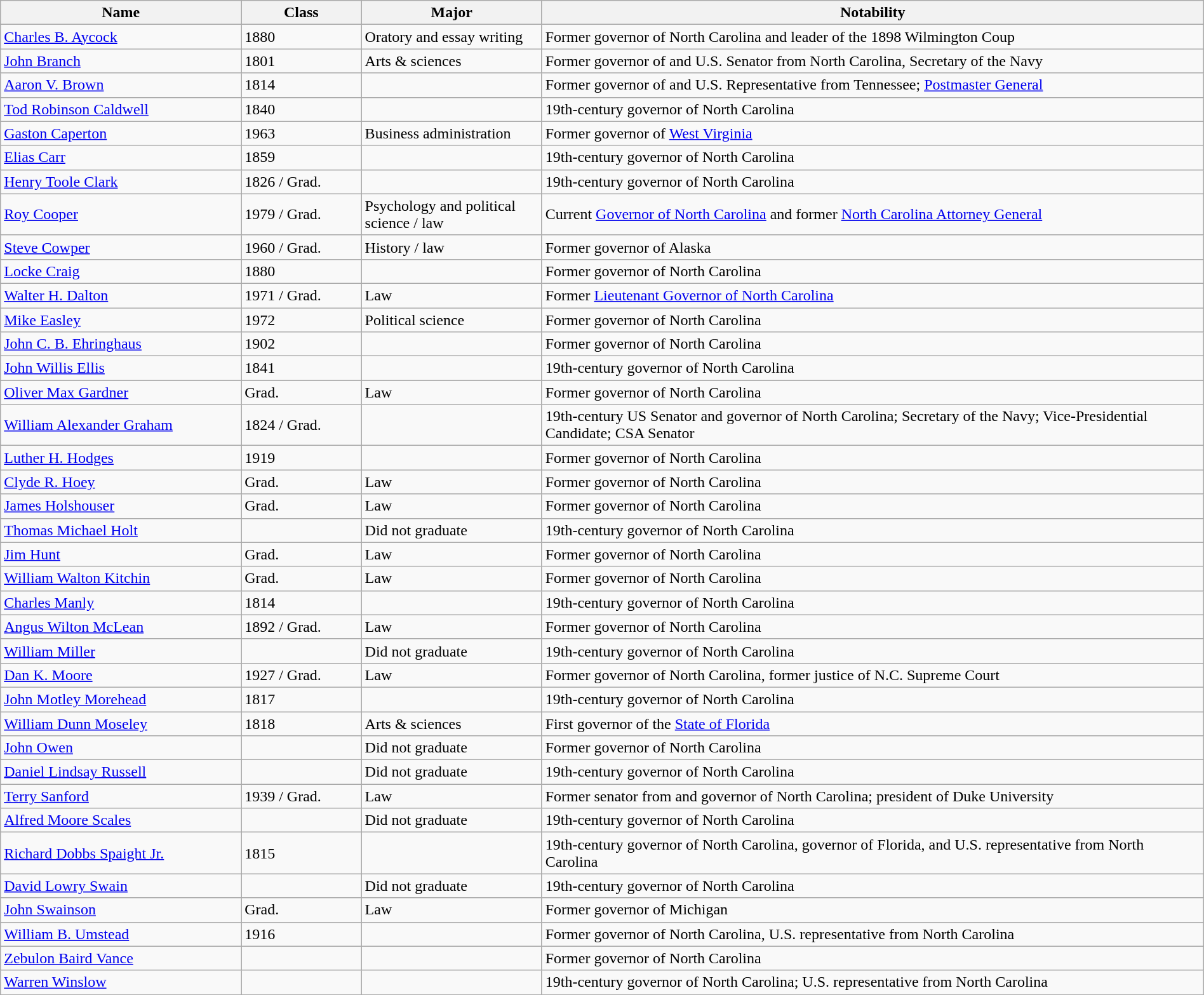<table class="wikitable" width="100%">
<tr>
<th width="20%">Name</th>
<th width="10%">Class</th>
<th width="15%">Major</th>
<th width="55%">Notability</th>
</tr>
<tr>
<td><a href='#'>Charles B. Aycock</a></td>
<td>1880</td>
<td>Oratory and essay writing</td>
<td>Former governor of North Carolina and leader of the 1898 Wilmington Coup</td>
</tr>
<tr>
<td><a href='#'>John Branch</a></td>
<td>1801</td>
<td>Arts & sciences</td>
<td>Former governor of and U.S. Senator from North Carolina, Secretary of the Navy</td>
</tr>
<tr>
<td><a href='#'>Aaron V. Brown</a></td>
<td>1814</td>
<td></td>
<td>Former governor of and U.S. Representative from Tennessee; <a href='#'>Postmaster General</a></td>
</tr>
<tr>
<td><a href='#'>Tod Robinson Caldwell</a></td>
<td>1840</td>
<td></td>
<td>19th-century governor of North Carolina</td>
</tr>
<tr>
<td><a href='#'>Gaston Caperton</a></td>
<td>1963</td>
<td>Business administration</td>
<td>Former governor of <a href='#'>West Virginia</a></td>
</tr>
<tr>
<td><a href='#'>Elias Carr</a></td>
<td>1859</td>
<td></td>
<td>19th-century governor of North Carolina</td>
</tr>
<tr>
<td><a href='#'>Henry Toole Clark</a></td>
<td>1826 / Grad.</td>
<td></td>
<td>19th-century governor of North Carolina</td>
</tr>
<tr>
<td><a href='#'>Roy Cooper</a></td>
<td>1979 / Grad.</td>
<td>Psychology and political science / law</td>
<td>Current <a href='#'>Governor of North Carolina</a> and former <a href='#'>North Carolina Attorney General</a></td>
</tr>
<tr>
<td><a href='#'>Steve Cowper</a></td>
<td>1960 / Grad.</td>
<td>History / law</td>
<td>Former governor of Alaska</td>
</tr>
<tr>
<td><a href='#'>Locke Craig</a></td>
<td>1880</td>
<td></td>
<td>Former governor of North Carolina</td>
</tr>
<tr>
<td><a href='#'>Walter H. Dalton</a></td>
<td>1971 / Grad.</td>
<td>Law</td>
<td>Former <a href='#'>Lieutenant Governor of North Carolina</a></td>
</tr>
<tr>
<td><a href='#'>Mike Easley</a></td>
<td>1972</td>
<td>Political science</td>
<td>Former governor of North Carolina</td>
</tr>
<tr>
<td><a href='#'>John C. B. Ehringhaus</a></td>
<td>1902</td>
<td></td>
<td>Former governor of North Carolina</td>
</tr>
<tr>
<td><a href='#'>John Willis Ellis</a></td>
<td>1841</td>
<td></td>
<td>19th-century governor of North Carolina</td>
</tr>
<tr>
<td><a href='#'>Oliver Max Gardner</a></td>
<td>Grad.</td>
<td>Law</td>
<td>Former governor of North Carolina</td>
</tr>
<tr>
<td><a href='#'>William Alexander Graham</a></td>
<td>1824 / Grad.</td>
<td></td>
<td>19th-century US Senator and governor of North Carolina; Secretary of the Navy; Vice-Presidential Candidate; CSA Senator</td>
</tr>
<tr>
<td><a href='#'>Luther H. Hodges</a></td>
<td>1919</td>
<td></td>
<td>Former governor of North Carolina</td>
</tr>
<tr>
<td><a href='#'>Clyde R. Hoey</a></td>
<td>Grad.</td>
<td>Law</td>
<td>Former governor of North Carolina</td>
</tr>
<tr>
<td><a href='#'>James Holshouser</a></td>
<td>Grad.</td>
<td>Law</td>
<td>Former governor of North Carolina</td>
</tr>
<tr>
<td><a href='#'>Thomas Michael Holt</a></td>
<td></td>
<td>Did not graduate</td>
<td>19th-century governor of North Carolina</td>
</tr>
<tr>
<td><a href='#'>Jim Hunt</a></td>
<td>Grad.</td>
<td>Law</td>
<td>Former governor of North Carolina</td>
</tr>
<tr>
<td><a href='#'>William Walton Kitchin</a></td>
<td>Grad.</td>
<td>Law</td>
<td>Former governor of North Carolina</td>
</tr>
<tr>
<td><a href='#'>Charles Manly</a></td>
<td>1814</td>
<td></td>
<td>19th-century governor of North Carolina</td>
</tr>
<tr>
<td><a href='#'>Angus Wilton McLean</a></td>
<td>1892 / Grad.</td>
<td>Law</td>
<td>Former governor of North Carolina</td>
</tr>
<tr>
<td><a href='#'>William Miller</a></td>
<td></td>
<td>Did not graduate</td>
<td>19th-century governor of North Carolina</td>
</tr>
<tr>
<td><a href='#'>Dan K. Moore</a></td>
<td>1927 / Grad.</td>
<td>Law</td>
<td>Former governor of North Carolina, former justice of N.C. Supreme Court</td>
</tr>
<tr>
<td><a href='#'>John Motley Morehead</a></td>
<td>1817</td>
<td></td>
<td>19th-century governor of North Carolina</td>
</tr>
<tr>
<td><a href='#'>William Dunn Moseley</a></td>
<td>1818</td>
<td>Arts & sciences</td>
<td>First governor of the <a href='#'>State of Florida</a></td>
</tr>
<tr>
<td><a href='#'>John Owen</a></td>
<td></td>
<td>Did not graduate</td>
<td>Former governor of North Carolina</td>
</tr>
<tr>
<td><a href='#'>Daniel Lindsay Russell</a></td>
<td></td>
<td>Did not graduate</td>
<td>19th-century governor of North Carolina</td>
</tr>
<tr>
<td><a href='#'>Terry Sanford</a></td>
<td>1939 / Grad.</td>
<td>Law</td>
<td>Former senator from and governor of North Carolina; president of Duke University</td>
</tr>
<tr>
<td><a href='#'>Alfred Moore Scales</a></td>
<td></td>
<td>Did not graduate</td>
<td>19th-century governor of North Carolina</td>
</tr>
<tr>
<td><a href='#'>Richard Dobbs Spaight Jr.</a></td>
<td>1815</td>
<td></td>
<td>19th-century governor of North Carolina, governor of Florida, and U.S. representative from North Carolina</td>
</tr>
<tr>
<td><a href='#'>David Lowry Swain</a></td>
<td></td>
<td>Did not graduate</td>
<td>19th-century governor of North Carolina</td>
</tr>
<tr>
<td><a href='#'>John Swainson</a></td>
<td>Grad.</td>
<td>Law</td>
<td>Former governor of Michigan</td>
</tr>
<tr>
<td><a href='#'>William B. Umstead</a></td>
<td>1916</td>
<td></td>
<td>Former governor of North Carolina, U.S. representative from North Carolina</td>
</tr>
<tr>
<td><a href='#'>Zebulon Baird Vance</a></td>
<td></td>
<td></td>
<td>Former governor of North Carolina</td>
</tr>
<tr>
<td><a href='#'>Warren Winslow</a></td>
<td></td>
<td></td>
<td>19th-century governor of North Carolina; U.S. representative from North Carolina</td>
</tr>
</table>
